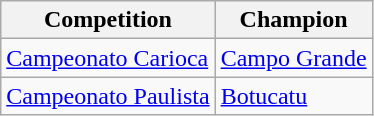<table class="wikitable">
<tr>
<th>Competition</th>
<th>Champion</th>
</tr>
<tr>
<td><a href='#'>Campeonato Carioca</a></td>
<td><a href='#'>Campo Grande</a></td>
</tr>
<tr>
<td><a href='#'>Campeonato Paulista</a></td>
<td><a href='#'>Botucatu</a></td>
</tr>
</table>
